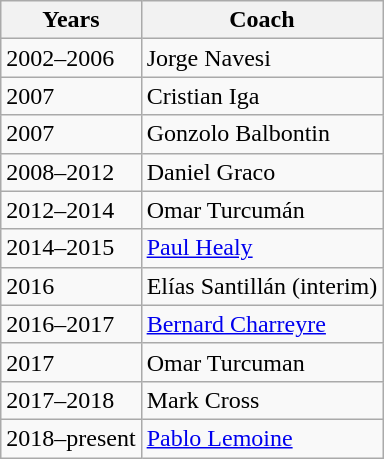<table class=wikitable>
<tr>
<th>Years</th>
<th>Coach</th>
</tr>
<tr>
<td>2002–2006</td>
<td> Jorge Navesi</td>
</tr>
<tr>
<td>2007</td>
<td> Cristian Iga</td>
</tr>
<tr>
<td>2007</td>
<td> Gonzolo Balbontin</td>
</tr>
<tr>
<td>2008–2012</td>
<td> Daniel Graco</td>
</tr>
<tr>
<td>2012–2014</td>
<td> Omar Turcumán</td>
</tr>
<tr>
<td>2014–2015</td>
<td> <a href='#'>Paul Healy</a></td>
</tr>
<tr>
<td>2016</td>
<td> Elías Santillán (interim)</td>
</tr>
<tr>
<td>2016–2017</td>
<td> <a href='#'>Bernard Charreyre</a></td>
</tr>
<tr>
<td>2017</td>
<td> Omar Turcuman</td>
</tr>
<tr>
<td>2017–2018</td>
<td> Mark Cross</td>
</tr>
<tr>
<td>2018–present</td>
<td> <a href='#'>Pablo Lemoine</a></td>
</tr>
</table>
